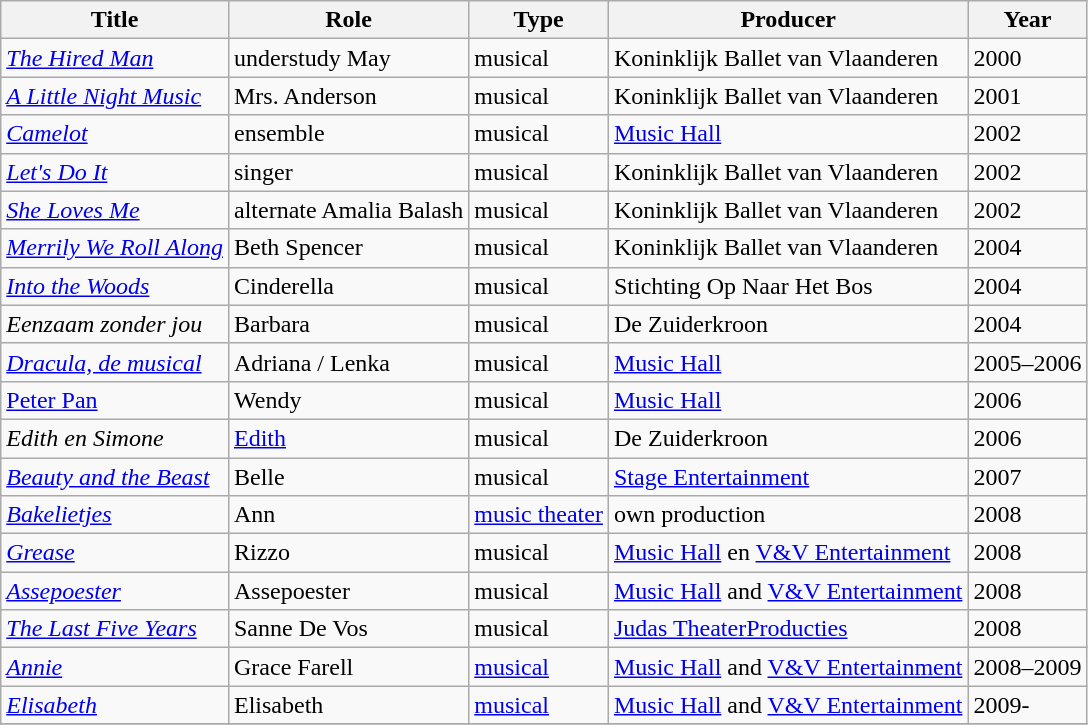<table class="wikitable">
<tr>
<th>Title</th>
<th>Role</th>
<th>Type</th>
<th>Producer</th>
<th>Year</th>
</tr>
<tr>
<td><em><a href='#'>The Hired Man</a></em></td>
<td>understudy May</td>
<td>musical</td>
<td>Koninklijk Ballet van Vlaanderen</td>
<td>2000</td>
</tr>
<tr>
<td><em><a href='#'>A Little Night Music</a></em></td>
<td>Mrs. Anderson</td>
<td>musical</td>
<td>Koninklijk Ballet van Vlaanderen</td>
<td>2001</td>
</tr>
<tr>
<td><em><a href='#'>Camelot</a></em></td>
<td>ensemble</td>
<td>musical</td>
<td><a href='#'>Music Hall</a></td>
<td>2002</td>
</tr>
<tr>
<td><em><a href='#'>Let's Do It</a></em></td>
<td>singer</td>
<td>musical</td>
<td>Koninklijk Ballet van Vlaanderen</td>
<td>2002</td>
</tr>
<tr>
<td><em><a href='#'>She Loves Me</a></em></td>
<td>alternate Amalia Balash</td>
<td>musical</td>
<td>Koninklijk Ballet van Vlaanderen</td>
<td>2002</td>
</tr>
<tr>
<td><em><a href='#'>Merrily We Roll Along</a></em></td>
<td>Beth Spencer</td>
<td>musical</td>
<td>Koninklijk Ballet van Vlaanderen</td>
<td>2004</td>
</tr>
<tr>
<td><em><a href='#'>Into the Woods</a></em></td>
<td>Cinderella</td>
<td>musical</td>
<td>Stichting Op Naar Het Bos</td>
<td>2004</td>
</tr>
<tr>
<td><em>Eenzaam zonder jou</em></td>
<td>Barbara</td>
<td>musical</td>
<td>De Zuiderkroon</td>
<td>2004</td>
</tr>
<tr>
<td><em><a href='#'>Dracula, de musical</a></em></td>
<td>Adriana / Lenka</td>
<td>musical</td>
<td><a href='#'>Music Hall</a></td>
<td>2005–2006</td>
</tr>
<tr>
<td><a href='#'>Peter Pan</a></td>
<td>Wendy</td>
<td>musical</td>
<td><a href='#'>Music Hall</a></td>
<td>2006</td>
</tr>
<tr>
<td><em>Edith en Simone</em></td>
<td><a href='#'>Edith</a></td>
<td>musical</td>
<td>De Zuiderkroon</td>
<td>2006</td>
</tr>
<tr>
<td><em><a href='#'>Beauty and the Beast</a></em></td>
<td>Belle</td>
<td>musical</td>
<td><a href='#'>Stage Entertainment</a></td>
<td>2007</td>
</tr>
<tr>
<td><em><a href='#'>Bakelietjes</a></em></td>
<td>Ann</td>
<td><a href='#'>music theater</a></td>
<td>own production</td>
<td>2008</td>
</tr>
<tr>
<td><em><a href='#'>Grease</a></em></td>
<td>Rizzo</td>
<td>musical</td>
<td><a href='#'>Music Hall</a> en <a href='#'>V&V Entertainment</a></td>
<td>2008</td>
</tr>
<tr>
<td><em><a href='#'>Assepoester</a></em></td>
<td>Assepoester</td>
<td>musical</td>
<td><a href='#'>Music Hall</a> and <a href='#'>V&V Entertainment</a></td>
<td>2008</td>
</tr>
<tr>
<td><em><a href='#'>The Last Five Years</a></em></td>
<td>Sanne De Vos</td>
<td>musical</td>
<td><a href='#'>Judas TheaterProducties</a></td>
<td>2008</td>
</tr>
<tr>
<td><em><a href='#'>Annie</a></em></td>
<td>Grace Farell</td>
<td><a href='#'>musical</a></td>
<td><a href='#'>Music Hall</a> and <a href='#'>V&V Entertainment</a></td>
<td>2008–2009</td>
</tr>
<tr>
<td><em><a href='#'>Elisabeth</a></em></td>
<td>Elisabeth</td>
<td><a href='#'>musical</a></td>
<td><a href='#'>Music Hall</a> and <a href='#'>V&V Entertainment</a></td>
<td>2009-</td>
</tr>
<tr>
</tr>
</table>
